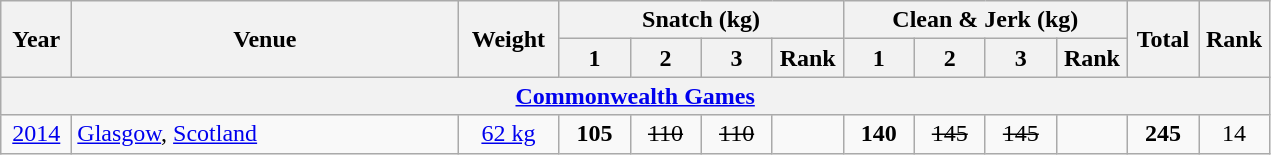<table class = "wikitable" style="text-align:center;">
<tr>
<th rowspan=2 width=40>Year</th>
<th rowspan=2 width=250>Venue</th>
<th rowspan=2 width=60>Weight</th>
<th colspan=4>Snatch (kg)</th>
<th colspan=4>Clean & Jerk (kg)</th>
<th rowspan=2 width=40>Total</th>
<th rowspan=2 width=40>Rank</th>
</tr>
<tr>
<th width=40>1</th>
<th width=40>2</th>
<th width=40>3</th>
<th width=40>Rank</th>
<th width=40>1</th>
<th width=40>2</th>
<th width=40>3</th>
<th width=40>Rank</th>
</tr>
<tr>
<th colspan=13><a href='#'>Commonwealth Games</a></th>
</tr>
<tr>
<td><a href='#'>2014</a></td>
<td align=left> <a href='#'>Glasgow</a>, <a href='#'>Scotland</a></td>
<td><a href='#'>62 kg</a></td>
<td><strong>105</strong></td>
<td><s>110</s></td>
<td><s>110</s></td>
<td></td>
<td><strong>140</strong></td>
<td><s>145</s></td>
<td><s>145</s></td>
<td></td>
<td><strong>245</strong></td>
<td>14</td>
</tr>
</table>
